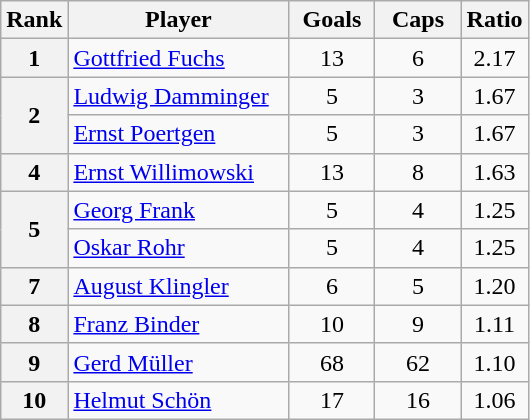<table class="wikitable sortable nowrap" style="text-align:center">
<tr>
<th>Rank</th>
<th width="140">Player</th>
<th width="50">Goals</th>
<th width="50">Caps</th>
<th>Ratio</th>
</tr>
<tr>
<th>1</th>
<td style="text-align:left"><a href='#'>Gottfried Fuchs</a></td>
<td>13</td>
<td>6</td>
<td>2.17</td>
</tr>
<tr>
<th rowspan="2">2</th>
<td style="text-align:left"><a href='#'>Ludwig Damminger</a></td>
<td>5</td>
<td>3</td>
<td>1.67</td>
</tr>
<tr>
<td style="text-align:left"><a href='#'>Ernst Poertgen</a></td>
<td>5</td>
<td>3</td>
<td>1.67</td>
</tr>
<tr>
<th>4</th>
<td style="text-align:left"><a href='#'>Ernst Willimowski</a></td>
<td>13</td>
<td>8</td>
<td>1.63</td>
</tr>
<tr>
<th rowspan="2">5</th>
<td style="text-align:left"><a href='#'>Georg Frank</a></td>
<td>5</td>
<td>4</td>
<td>1.25</td>
</tr>
<tr>
<td style="text-align:left"><a href='#'>Oskar Rohr</a></td>
<td>5</td>
<td>4</td>
<td>1.25</td>
</tr>
<tr>
<th>7</th>
<td style="text-align:left"><a href='#'>August Klingler</a></td>
<td>6</td>
<td>5</td>
<td>1.20</td>
</tr>
<tr>
<th>8</th>
<td style="text-align:left"><a href='#'>Franz Binder</a></td>
<td>10</td>
<td>9</td>
<td>1.11</td>
</tr>
<tr>
<th>9</th>
<td style="text-align:left"><a href='#'>Gerd Müller</a></td>
<td>68</td>
<td>62</td>
<td>1.10</td>
</tr>
<tr>
<th>10</th>
<td style="text-align:left"><a href='#'>Helmut Schön</a></td>
<td>17</td>
<td>16</td>
<td>1.06</td>
</tr>
</table>
